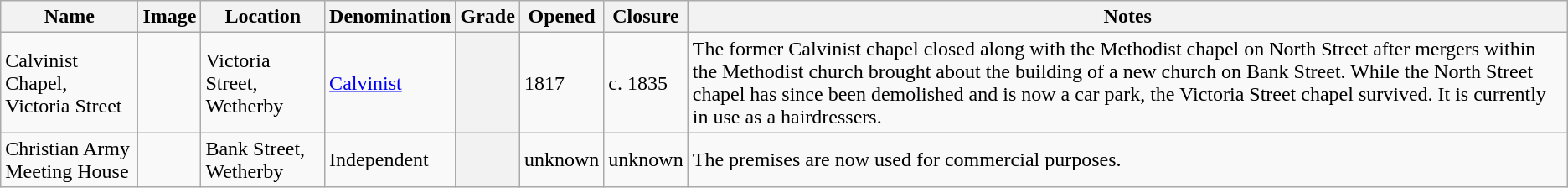<table class="wikitable sortable">
<tr>
<th>Name</th>
<th class="unsortable">Image</th>
<th>Location</th>
<th>Denomination</th>
<th>Grade</th>
<th>Opened</th>
<th>Closure</th>
<th class="unsortable">Notes</th>
</tr>
<tr>
<td>Calvinist Chapel, Victoria Street</td>
<td></td>
<td>Victoria Street, Wetherby</td>
<td><a href='#'>Calvinist</a></td>
<th></th>
<td>1817</td>
<td>c. 1835</td>
<td>The former Calvinist chapel closed along with the Methodist chapel on North Street after mergers within the Methodist church brought about the building of a new church on Bank Street. While the North Street chapel has since been demolished and is now a car park, the Victoria Street chapel survived. It is currently in use as a hairdressers.</td>
</tr>
<tr>
<td>Christian Army Meeting House</td>
<td></td>
<td>Bank Street, Wetherby</td>
<td>Independent</td>
<th></th>
<td>unknown</td>
<td>unknown</td>
<td>The premises are now used for commercial purposes.</td>
</tr>
</table>
